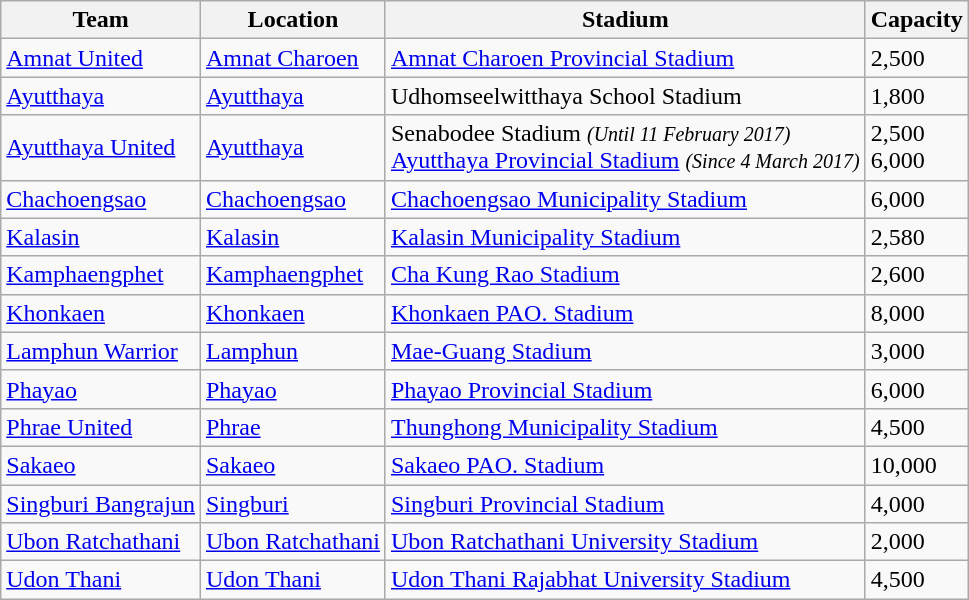<table class="wikitable sortable">
<tr>
<th>Team</th>
<th>Location</th>
<th>Stadium</th>
<th>Capacity</th>
</tr>
<tr>
<td><a href='#'>Amnat United</a></td>
<td><a href='#'>Amnat Charoen</a></td>
<td><a href='#'>Amnat Charoen Provincial Stadium</a></td>
<td>2,500</td>
</tr>
<tr>
<td><a href='#'>Ayutthaya</a></td>
<td><a href='#'>Ayutthaya</a></td>
<td>Udhomseelwitthaya School Stadium</td>
<td>1,800</td>
</tr>
<tr>
<td><a href='#'>Ayutthaya United</a></td>
<td><a href='#'>Ayutthaya</a></td>
<td>Senabodee Stadium <small><em>(Until 11 February 2017)</em></small><br><a href='#'>Ayutthaya Provincial Stadium</a> <small><em>(Since 4 March 2017)</em></small></td>
<td>2,500<br>6,000</td>
</tr>
<tr>
<td><a href='#'>Chachoengsao</a></td>
<td><a href='#'>Chachoengsao</a></td>
<td><a href='#'>Chachoengsao Municipality Stadium</a></td>
<td>6,000</td>
</tr>
<tr>
<td><a href='#'>Kalasin</a></td>
<td><a href='#'>Kalasin</a></td>
<td><a href='#'>Kalasin Municipality Stadium</a></td>
<td>2,580</td>
</tr>
<tr>
<td><a href='#'>Kamphaengphet</a></td>
<td><a href='#'>Kamphaengphet</a></td>
<td><a href='#'>Cha Kung Rao Stadium</a></td>
<td>2,600</td>
</tr>
<tr>
<td><a href='#'>Khonkaen</a></td>
<td><a href='#'>Khonkaen</a></td>
<td><a href='#'>Khonkaen PAO. Stadium</a></td>
<td>8,000</td>
</tr>
<tr>
<td><a href='#'>Lamphun Warrior</a></td>
<td><a href='#'>Lamphun</a></td>
<td><a href='#'>Mae-Guang Stadium</a></td>
<td>3,000</td>
</tr>
<tr>
<td><a href='#'>Phayao</a></td>
<td><a href='#'>Phayao</a></td>
<td><a href='#'>Phayao Provincial Stadium</a></td>
<td>6,000</td>
</tr>
<tr>
<td><a href='#'>Phrae United</a></td>
<td><a href='#'>Phrae</a></td>
<td><a href='#'>Thunghong Municipality Stadium</a></td>
<td>4,500</td>
</tr>
<tr>
<td><a href='#'>Sakaeo</a></td>
<td><a href='#'>Sakaeo</a></td>
<td><a href='#'>Sakaeo PAO. Stadium</a></td>
<td>10,000</td>
</tr>
<tr>
<td><a href='#'>Singburi Bangrajun</a></td>
<td><a href='#'>Singburi</a></td>
<td><a href='#'>Singburi Provincial Stadium</a></td>
<td>4,000</td>
</tr>
<tr>
<td><a href='#'>Ubon Ratchathani</a></td>
<td><a href='#'>Ubon Ratchathani</a></td>
<td><a href='#'>Ubon Ratchathani University Stadium</a></td>
<td>2,000</td>
</tr>
<tr>
<td><a href='#'>Udon Thani</a></td>
<td><a href='#'>Udon Thani</a></td>
<td><a href='#'>Udon Thani Rajabhat University Stadium</a></td>
<td>4,500</td>
</tr>
</table>
